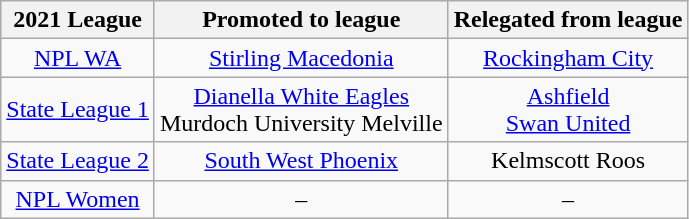<table class="wikitable" style="text-align:center">
<tr>
<th>2021 League</th>
<th>Promoted to league</th>
<th>Relegated from league</th>
</tr>
<tr>
<td><a href='#'>NPL WA</a></td>
<td><a href='#'>Stirling Macedonia</a></td>
<td><a href='#'>Rockingham City</a></td>
</tr>
<tr>
<td><a href='#'>State League 1</a></td>
<td><a href='#'>Dianella White Eagles</a><br>Murdoch University Melville</td>
<td><a href='#'>Ashfield</a><br><a href='#'>Swan United</a></td>
</tr>
<tr>
<td><a href='#'>State League 2</a></td>
<td><a href='#'>South West Phoenix</a></td>
<td>Kelmscott Roos</td>
</tr>
<tr>
<td><a href='#'>NPL Women</a></td>
<td>–</td>
<td>–</td>
</tr>
</table>
